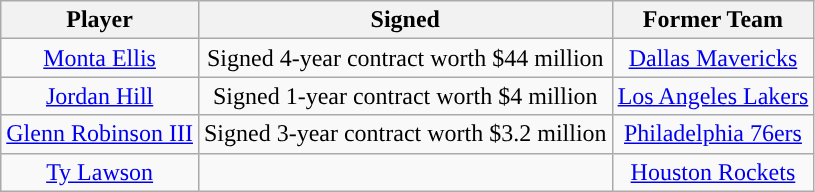<table class="wikitable sortable sortable">
<tr>
<th>Player</th>
<th>Signed</th>
<th>Former Team</th>
</tr>
<tr style="text-align: center">
<td><a href='#'>Monta Ellis</a></td>
<td>Signed 4-year contract worth $44 million</td>
<td><a href='#'>Dallas Mavericks</a></td>
</tr>
<tr style="text-align: center">
<td><a href='#'>Jordan Hill</a></td>
<td>Signed 1-year contract worth $4 million</td>
<td><a href='#'>Los Angeles Lakers</a></td>
</tr>
<tr style="text-align: center">
<td><a href='#'>Glenn Robinson III</a></td>
<td>Signed 3-year contract worth $3.2 million</td>
<td><a href='#'>Philadelphia 76ers</a></td>
</tr>
<tr style="text-align: center">
<td><a href='#'>Ty Lawson</a></td>
<td></td>
<td><a href='#'>Houston Rockets</a></td>
</tr>
</table>
